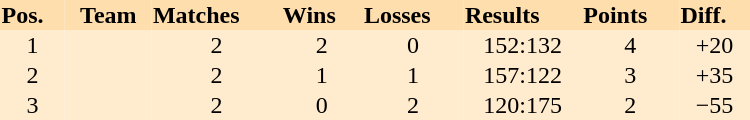<table style="text-align:left" border="0" cellspacing="0" align="right" width="500px">
<tr bgcolor="#FFDEAD">
<th>Pos.</th>
<th align="center">Team</th>
<th>Matches</th>
<th>Wins</th>
<th>Losses</th>
<th>Results</th>
<th>Points</th>
<th>Diff.</th>
</tr>
<tr bgcolor="#FFECCE" align="center">
<td>1</td>
<td align="left"></td>
<td>2</td>
<td>2</td>
<td>0</td>
<td>152:132</td>
<td>4</td>
<td>+20</td>
</tr>
<tr bgcolor="#FFECCE" align="center">
<td>2</td>
<td align="left"></td>
<td>2</td>
<td>1</td>
<td>1</td>
<td>157:122</td>
<td>3</td>
<td>+35</td>
</tr>
<tr bgcolor="#FFECCE" align="center">
<td>3</td>
<td align="left"></td>
<td>2</td>
<td>0</td>
<td>2</td>
<td>120:175</td>
<td>2</td>
<td>−55</td>
</tr>
</table>
